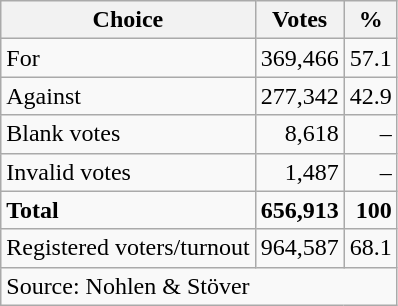<table class=wikitable style=text-align:right>
<tr>
<th>Choice</th>
<th>Votes</th>
<th>%</th>
</tr>
<tr>
<td align=left>For</td>
<td>369,466</td>
<td>57.1</td>
</tr>
<tr>
<td align=left>Against</td>
<td>277,342</td>
<td>42.9</td>
</tr>
<tr>
<td align=left>Blank votes</td>
<td>8,618</td>
<td>–</td>
</tr>
<tr>
<td align=left>Invalid votes</td>
<td>1,487</td>
<td>–</td>
</tr>
<tr>
<td align=left><strong>Total</strong></td>
<td><strong>656,913</strong></td>
<td><strong>100</strong></td>
</tr>
<tr>
<td align=left>Registered voters/turnout</td>
<td>964,587</td>
<td>68.1</td>
</tr>
<tr>
<td align=left colspan=3>Source: Nohlen & Stöver</td>
</tr>
</table>
